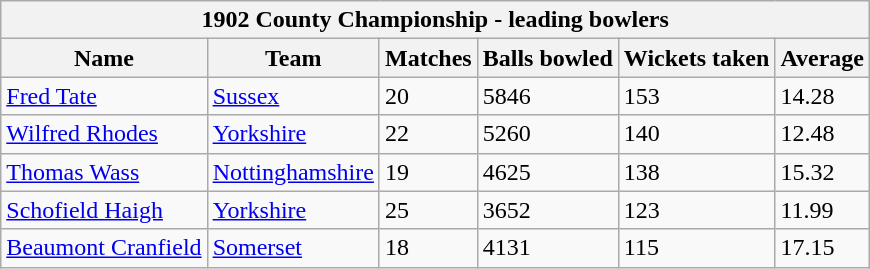<table class="wikitable">
<tr>
<th bgcolor="#efefef" colspan="6">1902 County Championship - leading bowlers</th>
</tr>
<tr bgcolor="#efefef">
<th>Name</th>
<th>Team</th>
<th>Matches</th>
<th>Balls bowled</th>
<th>Wickets taken</th>
<th>Average</th>
</tr>
<tr>
<td><a href='#'>Fred Tate</a></td>
<td><a href='#'>Sussex</a></td>
<td>20</td>
<td>5846</td>
<td>153</td>
<td>14.28</td>
</tr>
<tr>
<td><a href='#'>Wilfred Rhodes</a></td>
<td><a href='#'>Yorkshire</a></td>
<td>22</td>
<td>5260</td>
<td>140</td>
<td>12.48</td>
</tr>
<tr>
<td><a href='#'>Thomas Wass</a></td>
<td><a href='#'>Nottinghamshire</a></td>
<td>19</td>
<td>4625</td>
<td>138</td>
<td>15.32</td>
</tr>
<tr>
<td><a href='#'>Schofield Haigh</a></td>
<td><a href='#'>Yorkshire</a></td>
<td>25</td>
<td>3652</td>
<td>123</td>
<td>11.99</td>
</tr>
<tr>
<td><a href='#'>Beaumont Cranfield</a></td>
<td><a href='#'>Somerset</a></td>
<td>18</td>
<td>4131</td>
<td>115</td>
<td>17.15</td>
</tr>
</table>
